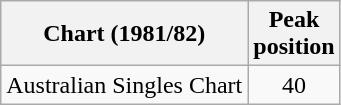<table class="wikitable sortable">
<tr>
<th>Chart (1981/82)</th>
<th>Peak<br>position</th>
</tr>
<tr>
<td>Australian Singles Chart</td>
<td style="text-align:center;">40</td>
</tr>
</table>
